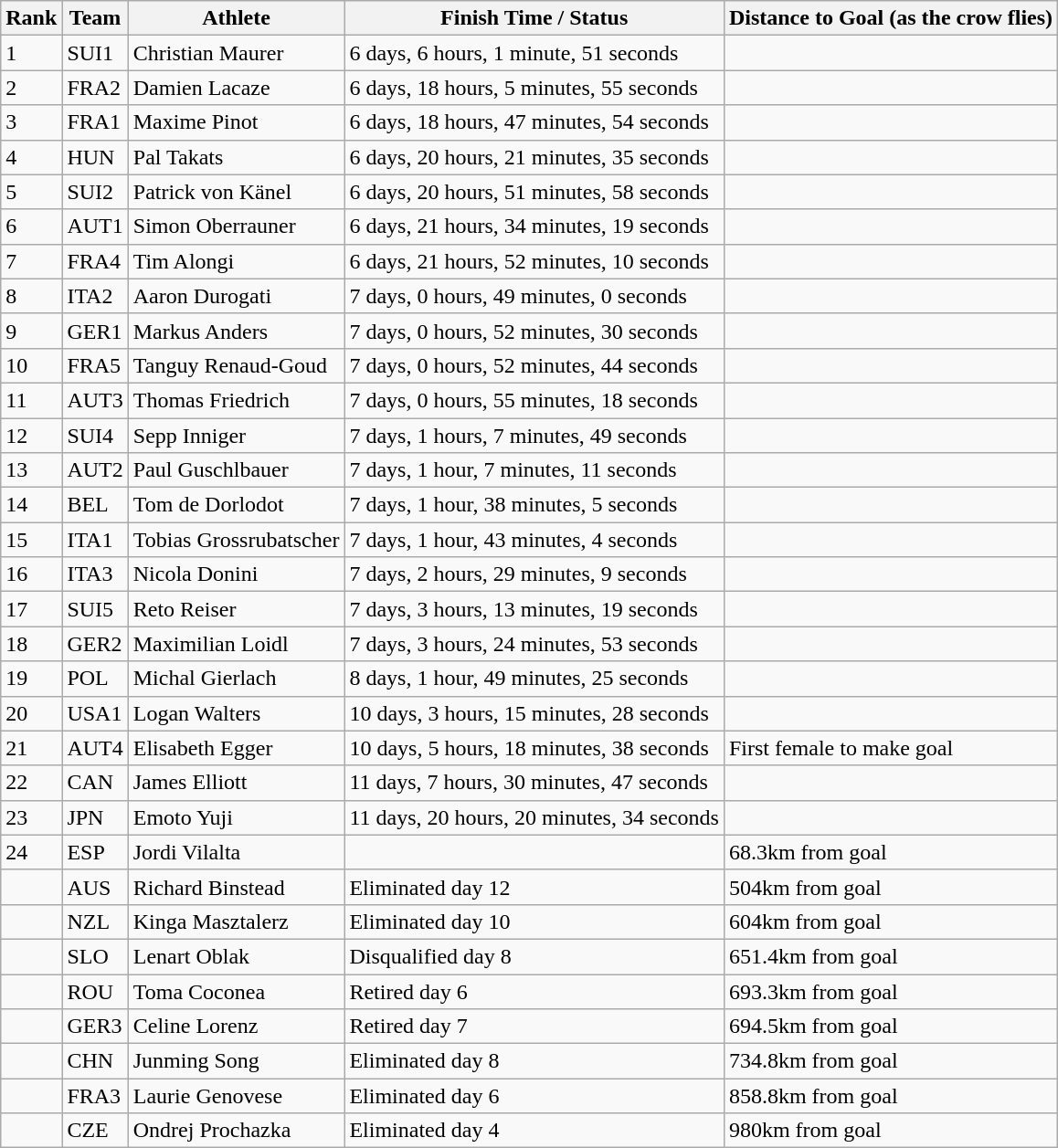<table class="wikitable sortable">
<tr>
<th>Rank</th>
<th>Team</th>
<th>Athlete</th>
<th>Finish Time / Status</th>
<th>Distance to Goal (as the crow flies)</th>
</tr>
<tr>
<td>1</td>
<td>SUI1</td>
<td> Christian Maurer</td>
<td>6 days, 6 hours, 1 minute, 51 seconds</td>
<td></td>
</tr>
<tr>
<td>2</td>
<td>FRA2</td>
<td> Damien Lacaze</td>
<td>6 days, 18 hours, 5 minutes, 55 seconds</td>
<td></td>
</tr>
<tr>
<td>3</td>
<td>FRA1</td>
<td> Maxime Pinot</td>
<td>6 days, 18 hours, 47 minutes, 54 seconds</td>
<td></td>
</tr>
<tr>
<td>4</td>
<td>HUN</td>
<td> Pal Takats</td>
<td>6 days, 20 hours, 21 minutes, 35 seconds</td>
<td></td>
</tr>
<tr>
<td>5</td>
<td>SUI2</td>
<td> Patrick von Känel</td>
<td>6 days, 20 hours, 51 minutes, 58 seconds</td>
<td></td>
</tr>
<tr>
<td>6</td>
<td>AUT1</td>
<td> Simon Oberrauner</td>
<td>6 days, 21 hours, 34 minutes, 19 seconds</td>
<td></td>
</tr>
<tr>
<td>7</td>
<td>FRA4</td>
<td> Tim Alongi</td>
<td>6 days, 21 hours, 52 minutes, 10 seconds</td>
<td></td>
</tr>
<tr>
<td>8</td>
<td>ITA2</td>
<td> Aaron Durogati</td>
<td>7 days, 0 hours, 49 minutes, 0 seconds</td>
<td></td>
</tr>
<tr>
<td>9</td>
<td>GER1</td>
<td> Markus Anders</td>
<td>7 days, 0 hours, 52 minutes, 30 seconds</td>
<td></td>
</tr>
<tr>
<td>10</td>
<td>FRA5</td>
<td> Tanguy Renaud-Goud</td>
<td>7 days, 0 hours, 52 minutes, 44 seconds</td>
<td></td>
</tr>
<tr>
<td>11</td>
<td>AUT3</td>
<td> Thomas Friedrich</td>
<td>7 days, 0 hours, 55 minutes, 18 seconds</td>
<td></td>
</tr>
<tr>
<td>12</td>
<td>SUI4</td>
<td> Sepp Inniger</td>
<td>7 days, 1 hours, 7 minutes, 49 seconds</td>
<td></td>
</tr>
<tr>
<td>13</td>
<td>AUT2</td>
<td> Paul Guschlbauer</td>
<td>7 days, 1 hour, 7 minutes, 11 seconds</td>
<td></td>
</tr>
<tr>
<td>14</td>
<td>BEL</td>
<td> Tom de Dorlodot</td>
<td>7 days, 1 hour, 38 minutes, 5 seconds</td>
<td></td>
</tr>
<tr>
<td>15</td>
<td>ITA1</td>
<td> Tobias Grossrubatscher</td>
<td>7 days, 1 hour, 43 minutes, 4 seconds</td>
<td></td>
</tr>
<tr>
<td>16</td>
<td>ITA3</td>
<td> Nicola Donini</td>
<td>7 days, 2 hours, 29 minutes, 9 seconds</td>
<td></td>
</tr>
<tr>
<td>17</td>
<td>SUI5</td>
<td> Reto Reiser</td>
<td>7 days, 3 hours, 13 minutes, 19 seconds</td>
<td></td>
</tr>
<tr>
<td>18</td>
<td>GER2</td>
<td> Maximilian Loidl</td>
<td>7 days, 3 hours, 24 minutes, 53 seconds</td>
<td></td>
</tr>
<tr>
<td>19</td>
<td>POL</td>
<td> Michal Gierlach</td>
<td>8 days, 1 hour, 49 minutes, 25 seconds</td>
<td></td>
</tr>
<tr>
<td>20</td>
<td>USA1</td>
<td> Logan Walters</td>
<td>10 days, 3 hours, 15 minutes, 28 seconds</td>
<td></td>
</tr>
<tr>
<td>21</td>
<td>AUT4</td>
<td> Elisabeth Egger </td>
<td>10 days, 5 hours, 18 minutes, 38 seconds</td>
<td>First female to make goal</td>
</tr>
<tr>
<td>22</td>
<td>CAN</td>
<td> James Elliott</td>
<td>11 days, 7 hours, 30 minutes, 47 seconds</td>
<td></td>
</tr>
<tr>
<td>23</td>
<td>JPN</td>
<td> Emoto Yuji</td>
<td>11 days, 20 hours, 20 minutes, 34 seconds</td>
<td></td>
</tr>
<tr>
<td>24</td>
<td>ESP</td>
<td> Jordi Vilalta</td>
<td></td>
<td>68.3km from goal</td>
</tr>
<tr>
<td></td>
<td>AUS</td>
<td> Richard Binstead</td>
<td>Eliminated day 12</td>
<td>504km from goal</td>
</tr>
<tr>
<td></td>
<td>NZL</td>
<td> Kinga Masztalerz </td>
<td>Eliminated day 10</td>
<td>604km from goal</td>
</tr>
<tr>
<td></td>
<td>SLO</td>
<td> Lenart Oblak</td>
<td>Disqualified day 8</td>
<td>651.4km from goal</td>
</tr>
<tr>
<td></td>
<td>ROU</td>
<td> Toma Coconea</td>
<td>Retired day 6</td>
<td>693.3km from goal</td>
</tr>
<tr>
<td></td>
<td>GER3</td>
<td> Celine Lorenz </td>
<td>Retired day 7</td>
<td>694.5km from goal</td>
</tr>
<tr>
<td></td>
<td>CHN</td>
<td> Junming Song</td>
<td>Eliminated day 8</td>
<td>734.8km from goal</td>
</tr>
<tr>
<td></td>
<td>FRA3</td>
<td> Laurie Genovese </td>
<td>Eliminated day 6</td>
<td>858.8km from goal</td>
</tr>
<tr>
<td></td>
<td>CZE</td>
<td> Ondrej Prochazka</td>
<td>Eliminated day 4</td>
<td>980km from goal</td>
</tr>
</table>
